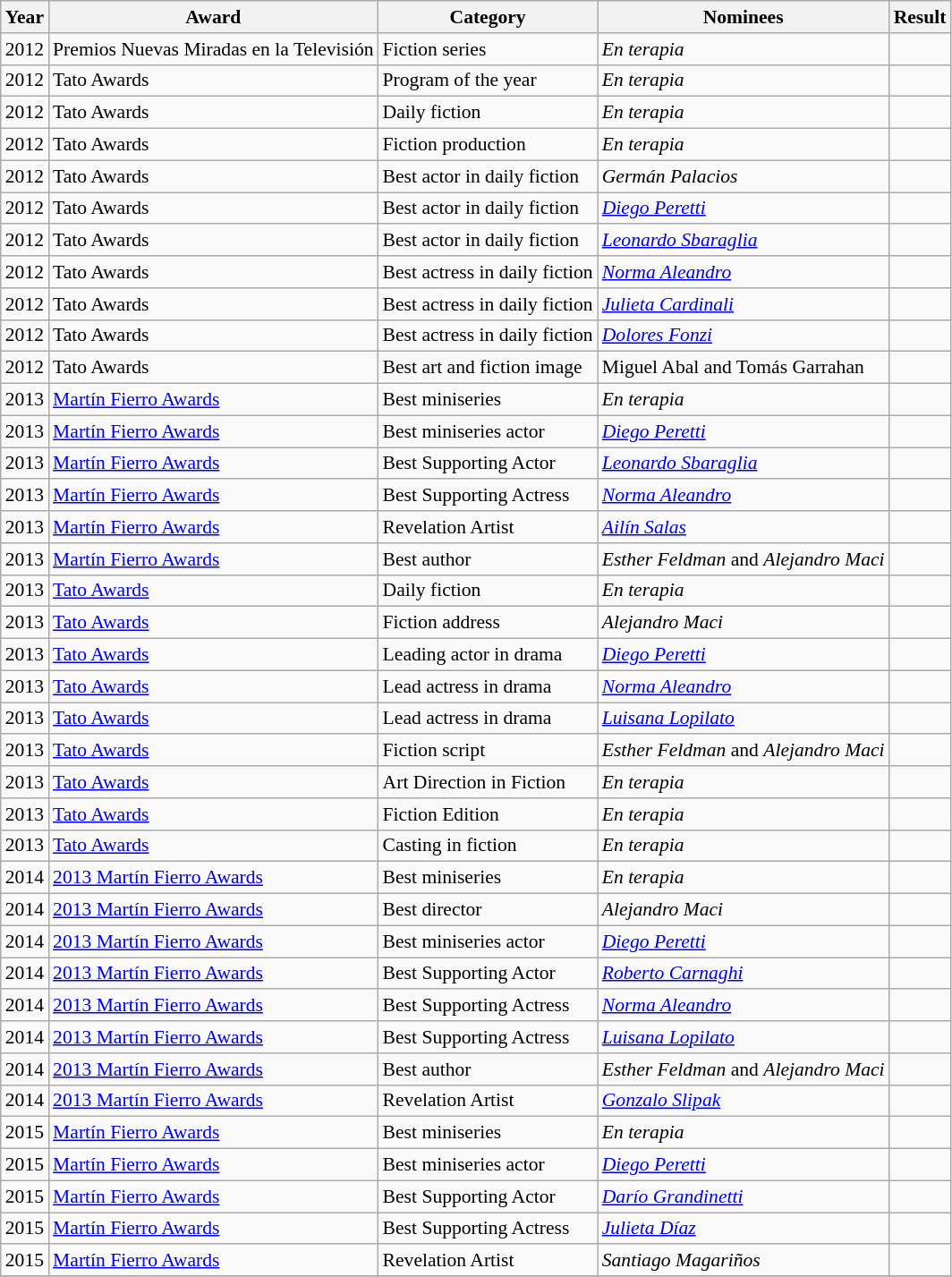<table class="wikitable" style="font-size: 90%;">
<tr>
<th>Year</th>
<th>Award</th>
<th>Category</th>
<th>Nominees</th>
<th>Result</th>
</tr>
<tr>
<td>2012</td>
<td>Premios Nuevas Miradas en la Televisión</td>
<td>Fiction series</td>
<td><em>En terapia</em></td>
<td></td>
</tr>
<tr>
<td>2012</td>
<td>Tato Awards</td>
<td>Program of the year</td>
<td><em>En terapia</em></td>
<td></td>
</tr>
<tr>
<td>2012</td>
<td>Tato Awards</td>
<td>Daily fiction</td>
<td><em>En terapia</em></td>
<td></td>
</tr>
<tr>
<td>2012</td>
<td>Tato Awards</td>
<td>Fiction production</td>
<td><em>En terapia</em></td>
<td></td>
</tr>
<tr>
<td>2012</td>
<td>Tato Awards</td>
<td>Best actor in daily fiction</td>
<td><em>Germán Palacios</em></td>
<td></td>
</tr>
<tr>
<td>2012</td>
<td>Tato Awards</td>
<td>Best actor in daily fiction</td>
<td><em><a href='#'>Diego Peretti</a></em></td>
<td></td>
</tr>
<tr>
<td>2012</td>
<td>Tato Awards</td>
<td>Best actor in daily fiction</td>
<td><em><a href='#'>Leonardo Sbaraglia</a></em></td>
<td></td>
</tr>
<tr>
<td>2012</td>
<td>Tato Awards</td>
<td>Best actress in daily fiction</td>
<td><em><a href='#'>Norma Aleandro</a></em></td>
<td></td>
</tr>
<tr>
<td>2012</td>
<td>Tato Awards</td>
<td>Best actress in daily fiction</td>
<td><em><a href='#'>Julieta Cardinali</a></em></td>
<td></td>
</tr>
<tr>
<td>2012</td>
<td>Tato Awards</td>
<td>Best actress in daily fiction</td>
<td><em><a href='#'>Dolores Fonzi</a></em></td>
<td></td>
</tr>
<tr>
<td>2012</td>
<td>Tato Awards</td>
<td>Best art and fiction image</td>
<td>Miguel Abal and Tomás Garrahan</td>
<td></td>
</tr>
<tr>
<td>2013</td>
<td><a href='#'>Martín Fierro Awards</a></td>
<td>Best miniseries</td>
<td><em>En terapia</em></td>
<td></td>
</tr>
<tr>
<td>2013</td>
<td><a href='#'>Martín Fierro Awards</a></td>
<td>Best miniseries actor</td>
<td><em><a href='#'>Diego Peretti</a></em></td>
<td></td>
</tr>
<tr>
<td>2013</td>
<td><a href='#'>Martín Fierro Awards</a></td>
<td>Best Supporting Actor</td>
<td><em><a href='#'>Leonardo Sbaraglia</a></em></td>
<td></td>
</tr>
<tr>
<td>2013</td>
<td><a href='#'>Martín Fierro Awards</a></td>
<td>Best Supporting Actress</td>
<td><em><a href='#'>Norma Aleandro</a></em></td>
<td></td>
</tr>
<tr>
<td>2013</td>
<td><a href='#'>Martín Fierro Awards</a></td>
<td>Revelation Artist</td>
<td><em><a href='#'>Ailín Salas</a></em></td>
<td></td>
</tr>
<tr>
<td>2013</td>
<td><a href='#'>Martín Fierro Awards</a></td>
<td>Best author</td>
<td><em>Esther Feldman</em> and <em>Alejandro Maci</em></td>
<td></td>
</tr>
<tr>
<td>2013</td>
<td><a href='#'>Tato Awards</a></td>
<td>Daily fiction</td>
<td><em>En terapia</em></td>
<td></td>
</tr>
<tr>
<td>2013</td>
<td><a href='#'>Tato Awards</a></td>
<td>Fiction address</td>
<td><em>Alejandro Maci</em></td>
<td></td>
</tr>
<tr>
<td>2013</td>
<td><a href='#'>Tato Awards</a></td>
<td>Leading actor in drama</td>
<td><em><a href='#'>Diego Peretti</a></em></td>
<td></td>
</tr>
<tr>
<td>2013</td>
<td><a href='#'>Tato Awards</a></td>
<td>Lead actress in drama</td>
<td><em><a href='#'>Norma Aleandro</a></em></td>
<td></td>
</tr>
<tr>
<td>2013</td>
<td><a href='#'>Tato Awards</a></td>
<td>Lead actress in drama</td>
<td><em><a href='#'>Luisana Lopilato</a></em></td>
<td></td>
</tr>
<tr>
<td>2013</td>
<td><a href='#'>Tato Awards</a></td>
<td>Fiction script</td>
<td><em>Esther Feldman</em> and <em>Alejandro Maci</em></td>
<td></td>
</tr>
<tr>
<td>2013</td>
<td><a href='#'>Tato Awards</a></td>
<td>Art Direction in Fiction</td>
<td><em>En terapia</em></td>
<td></td>
</tr>
<tr>
<td>2013</td>
<td><a href='#'>Tato Awards</a></td>
<td>Fiction Edition</td>
<td><em>En terapia</em></td>
<td></td>
</tr>
<tr>
<td>2013</td>
<td><a href='#'>Tato Awards</a></td>
<td>Casting in fiction</td>
<td><em>En terapia</em></td>
<td></td>
</tr>
<tr>
<td>2014</td>
<td><a href='#'>2013 Martín Fierro Awards</a></td>
<td>Best miniseries</td>
<td><em>En terapia</em></td>
<td></td>
</tr>
<tr>
<td>2014</td>
<td><a href='#'>2013 Martín Fierro Awards</a></td>
<td>Best director</td>
<td><em>Alejandro Maci</em></td>
<td></td>
</tr>
<tr>
<td>2014</td>
<td><a href='#'>2013 Martín Fierro Awards</a></td>
<td>Best miniseries actor</td>
<td><em><a href='#'>Diego Peretti</a></em></td>
<td></td>
</tr>
<tr>
<td>2014</td>
<td><a href='#'>2013 Martín Fierro Awards</a></td>
<td>Best Supporting Actor</td>
<td><em><a href='#'>Roberto Carnaghi</a></em></td>
<td></td>
</tr>
<tr>
<td>2014</td>
<td><a href='#'>2013 Martín Fierro Awards</a></td>
<td>Best Supporting Actress</td>
<td><em><a href='#'>Norma Aleandro</a></em></td>
<td></td>
</tr>
<tr>
<td>2014</td>
<td><a href='#'>2013 Martín Fierro Awards</a></td>
<td>Best Supporting Actress</td>
<td><em><a href='#'>Luisana Lopilato</a></em></td>
<td></td>
</tr>
<tr>
<td>2014</td>
<td><a href='#'>2013 Martín Fierro Awards</a></td>
<td>Best author</td>
<td><em>Esther Feldman</em> and <em>Alejandro Maci</em></td>
<td></td>
</tr>
<tr>
<td>2014</td>
<td><a href='#'>2013 Martín Fierro Awards</a></td>
<td>Revelation Artist</td>
<td><em><a href='#'>Gonzalo Slipak</a></em></td>
<td></td>
</tr>
<tr>
<td>2015</td>
<td><a href='#'>Martín Fierro Awards</a></td>
<td>Best miniseries</td>
<td><em>En terapia</em></td>
<td></td>
</tr>
<tr>
<td>2015</td>
<td><a href='#'>Martín Fierro Awards</a></td>
<td>Best miniseries actor</td>
<td><em><a href='#'>Diego Peretti</a></em></td>
<td></td>
</tr>
<tr>
<td>2015</td>
<td><a href='#'>Martín Fierro Awards</a></td>
<td>Best Supporting Actor</td>
<td><em><a href='#'>Darío Grandinetti</a></em></td>
<td></td>
</tr>
<tr>
<td>2015</td>
<td><a href='#'>Martín Fierro Awards</a></td>
<td>Best Supporting Actress</td>
<td><em><a href='#'>Julieta Díaz</a></em></td>
<td></td>
</tr>
<tr>
<td>2015</td>
<td><a href='#'>Martín Fierro Awards</a></td>
<td>Revelation Artist</td>
<td><em>Santiago Magariños</em></td>
<td></td>
</tr>
<tr>
</tr>
</table>
